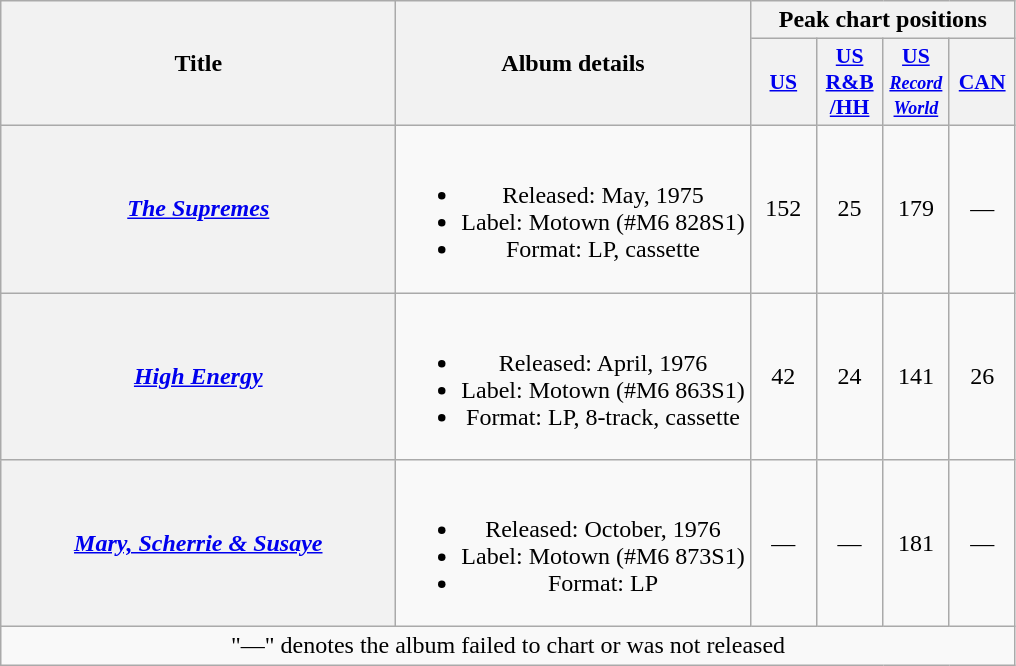<table class="wikitable plainrowheaders" style="text-align:center;">
<tr>
<th rowspan="2" style="width:16em;">Title</th>
<th scope="col" rowspan="2">Album details</th>
<th colspan="4">Peak chart positions</th>
</tr>
<tr>
<th scope="col" style="width:2.6em; font-size:90%;"><a href='#'>US</a><br></th>
<th scope="col" style="width:2.6em; font-size:90%;"><a href='#'>US<br>R&B<br>/HH</a><br></th>
<th scope="col" style="width:2.6em; font-size:90%;"><a href='#'>US<br><small><em>Record World</em></small></a><br></th>
<th scope="col" style="width:2.6em; font-size:90%;"><a href='#'>CAN</a><br></th>
</tr>
<tr>
<th scope="row"><em><a href='#'>The Supremes</a></em></th>
<td><br><ul><li>Released: May, 1975</li><li>Label: Motown (#M6 828S1)</li><li>Format: LP, cassette</li></ul></td>
<td style="text-align:center;">152</td>
<td style="text-align:center;">25</td>
<td style="text-align:center;">179</td>
<td style="text-align:center;">—</td>
</tr>
<tr>
<th scope="row"><em><a href='#'>High Energy</a></em></th>
<td><br><ul><li>Released: April, 1976</li><li>Label: Motown (#M6 863S1)</li><li>Format: LP, 8-track, cassette</li></ul></td>
<td style="text-align:center;">42</td>
<td style="text-align:center;">24</td>
<td style="text-align:center;">141</td>
<td style="text-align:center;">26</td>
</tr>
<tr>
<th scope="row"><em><a href='#'>Mary, Scherrie & Susaye</a></em></th>
<td><br><ul><li>Released: October, 1976</li><li>Label: Motown (#M6 873S1)</li><li>Format: LP</li></ul></td>
<td style="text-align:center;">—</td>
<td style="text-align:center;">—</td>
<td style="text-align:center;">181</td>
<td style="text-align:center;">—</td>
</tr>
<tr>
<td style="text-align:center;" colspan="6">"—" denotes the album failed to chart or was not released</td>
</tr>
</table>
